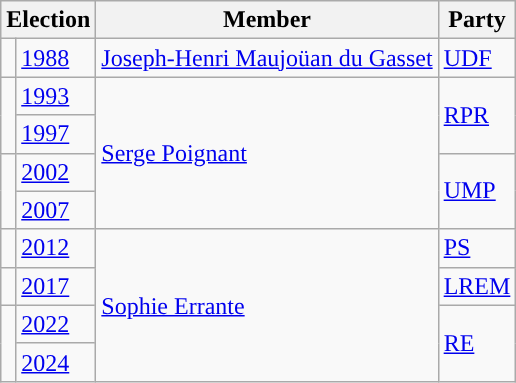<table class="wikitable">
<tr>
<th colspan="2">Election</th>
<th>Member</th>
<th>Party</th>
</tr>
<tr>
<td style="color:inherit;background-color: "></td>
<td><a href='#'>1988</a></td>
<td><a href='#'>Joseph-Henri Maujoüan du Gasset</a></td>
<td><a href='#'>UDF</a></td>
</tr>
<tr>
<td rowspan="2" style="color:inherit;background-color: "></td>
<td><a href='#'>1993</a></td>
<td rowspan="4"><a href='#'>Serge Poignant</a></td>
<td rowspan="2"><a href='#'>RPR</a></td>
</tr>
<tr>
<td><a href='#'>1997</a></td>
</tr>
<tr>
<td rowspan="2" style="color:inherit;background-color: "></td>
<td><a href='#'>2002</a></td>
<td rowspan="2"><a href='#'>UMP</a></td>
</tr>
<tr>
<td><a href='#'>2007</a></td>
</tr>
<tr>
<td style="color:inherit;background-color: "></td>
<td><a href='#'>2012</a></td>
<td rowspan="4"><a href='#'>Sophie Errante</a></td>
<td><a href='#'>PS</a></td>
</tr>
<tr>
<td style="color:inherit;background-color: "></td>
<td><a href='#'>2017</a></td>
<td><a href='#'>LREM</a></td>
</tr>
<tr>
<td rowspan="2" style="color:inherit;background-color: "></td>
<td><a href='#'>2022</a></td>
<td rowspan="2"><a href='#'>RE</a></td>
</tr>
<tr>
<td><a href='#'>2024</a></td>
</tr>
</table>
